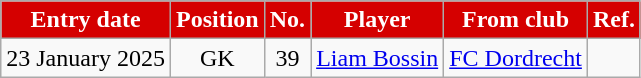<table class="wikitable sortable">
<tr>
<th style="background:#d50000; color:white;">Entry date</th>
<th style="background:#d50000; color:white;">Position</th>
<th style="background:#d50000; color:white;">No.</th>
<th style="background:#d50000; color:white;">Player</th>
<th style="background:#d50000; color:white;">From club</th>
<th style="background:#d50000; color:white;">Ref.</th>
</tr>
<tr>
<td>23 January 2025</td>
<td style="text-align:center;">GK</td>
<td style="text-align:center;">39</td>
<td style="text-align;left:"> <a href='#'>Liam Bossin</a></td>
<td style="text-align:left;"> <a href='#'>FC Dordrecht</a></td>
<td></td>
</tr>
</table>
